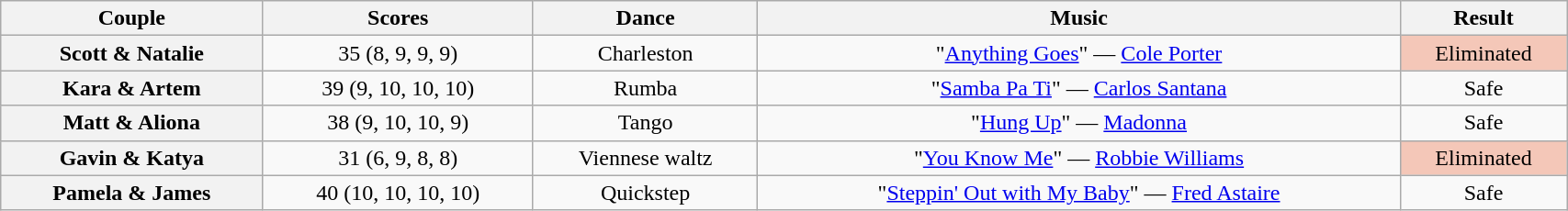<table class="wikitable sortable" style="text-align:center; width:90%">
<tr>
<th scope="col">Couple</th>
<th scope="col">Scores</th>
<th scope="col" class="unsortable">Dance</th>
<th scope="col" class="unsortable">Music</th>
<th scope="col" class="unsortable">Result</th>
</tr>
<tr>
<th scope="row">Scott & Natalie</th>
<td>35 (8, 9, 9, 9)</td>
<td>Charleston</td>
<td>"<a href='#'>Anything Goes</a>" — <a href='#'>Cole Porter</a></td>
<td bgcolor="f4c7b8">Eliminated</td>
</tr>
<tr>
<th scope="row">Kara & Artem</th>
<td>39 (9, 10, 10, 10)</td>
<td>Rumba</td>
<td>"<a href='#'>Samba Pa Ti</a>" — <a href='#'>Carlos Santana</a></td>
<td>Safe</td>
</tr>
<tr>
<th scope="row">Matt & Aliona</th>
<td>38 (9, 10, 10, 9)</td>
<td>Tango</td>
<td>"<a href='#'>Hung Up</a>" — <a href='#'>Madonna</a></td>
<td>Safe</td>
</tr>
<tr>
<th scope="row">Gavin & Katya</th>
<td>31 (6, 9, 8, 8)</td>
<td>Viennese waltz</td>
<td>"<a href='#'>You Know Me</a>" — <a href='#'>Robbie Williams</a></td>
<td bgcolor="f4c7b8">Eliminated</td>
</tr>
<tr>
<th scope="row">Pamela & James</th>
<td>40 (10, 10, 10, 10)</td>
<td>Quickstep</td>
<td>"<a href='#'>Steppin' Out with My Baby</a>" — <a href='#'>Fred Astaire</a></td>
<td>Safe</td>
</tr>
</table>
